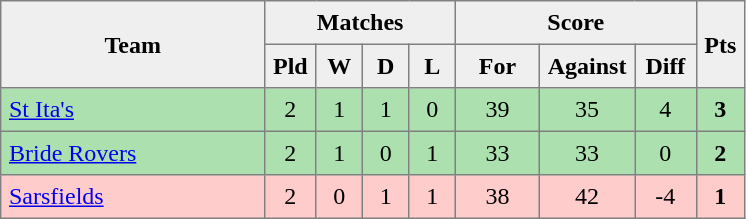<table style=border-collapse:collapse border=1 cellspacing=0 cellpadding=5>
<tr align=center bgcolor=#efefef>
<th rowspan=2 width=165>Team</th>
<th colspan=4>Matches</th>
<th colspan=3>Score</th>
<th rowspan=2width=20>Pts</th>
</tr>
<tr align=center bgcolor=#efefef>
<th width=20>Pld</th>
<th width=20>W</th>
<th width=20>D</th>
<th width=20>L</th>
<th width=45>For</th>
<th width=45>Against</th>
<th width=30>Diff</th>
</tr>
<tr align=center style="background:#ACE1AF;">
<td style="text-align:left;"><a href='#'>St Ita's</a></td>
<td>2</td>
<td>1</td>
<td>1</td>
<td>0</td>
<td>39</td>
<td>35</td>
<td>4</td>
<td><strong>3</strong></td>
</tr>
<tr align=center style="background:#ACE1AF;">
<td style="text-align:left;"><a href='#'>Bride Rovers</a></td>
<td>2</td>
<td>1</td>
<td>0</td>
<td>1</td>
<td>33</td>
<td>33</td>
<td>0</td>
<td><strong>2</strong></td>
</tr>
<tr align=center style="background:#ffcccc;">
<td style="text-align:left;"><a href='#'>Sarsfields</a></td>
<td>2</td>
<td>0</td>
<td>1</td>
<td>1</td>
<td>38</td>
<td>42</td>
<td>-4</td>
<td><strong>1</strong></td>
</tr>
</table>
